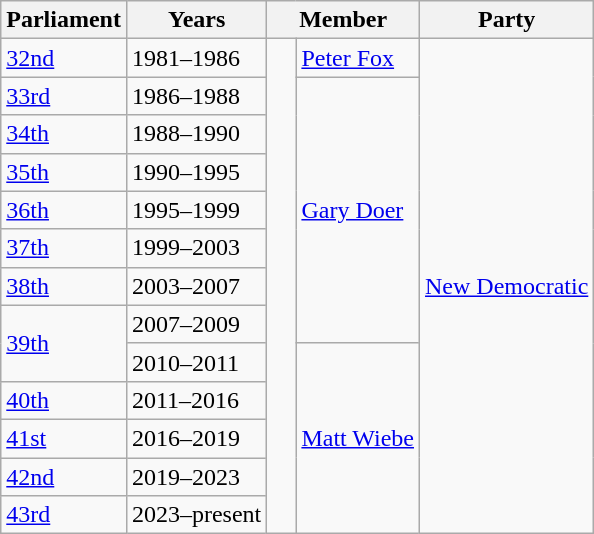<table class="wikitable">
<tr>
<th>Parliament</th>
<th>Years</th>
<th colspan="2">Member</th>
<th>Party<br></th>
</tr>
<tr>
<td><a href='#'>32nd</a></td>
<td>1981–1986</td>
<td rowspan="13" >   </td>
<td rowspan="1"><a href='#'>Peter Fox</a></td>
<td rowspan="13"><a href='#'>New Democratic</a></td>
</tr>
<tr>
<td><a href='#'>33rd</a></td>
<td>1986–1988</td>
<td rowspan="7"><a href='#'>Gary Doer</a></td>
</tr>
<tr>
<td><a href='#'>34th</a></td>
<td>1988–1990</td>
</tr>
<tr>
<td><a href='#'>35th</a></td>
<td>1990–1995</td>
</tr>
<tr>
<td><a href='#'>36th</a></td>
<td>1995–1999</td>
</tr>
<tr>
<td><a href='#'>37th</a></td>
<td>1999–2003</td>
</tr>
<tr>
<td><a href='#'>38th</a></td>
<td>2003–2007</td>
</tr>
<tr>
<td rowspan="2"><a href='#'>39th</a></td>
<td>2007–2009</td>
</tr>
<tr>
<td>2010–2011</td>
<td rowspan="5"><a href='#'>Matt Wiebe</a></td>
</tr>
<tr>
<td><a href='#'>40th</a></td>
<td>2011–2016</td>
</tr>
<tr>
<td><a href='#'>41st</a></td>
<td>2016–2019</td>
</tr>
<tr>
<td><a href='#'>42nd</a></td>
<td>2019–2023</td>
</tr>
<tr>
<td><a href='#'>43rd</a></td>
<td>2023–present</td>
</tr>
</table>
